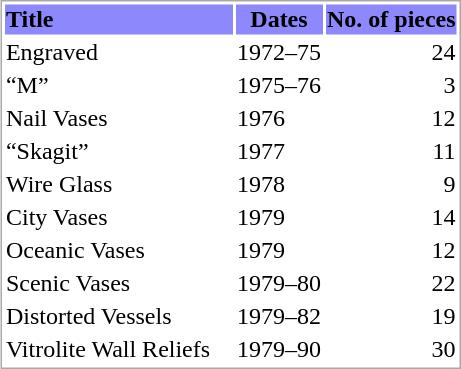<table style="border:1px solid darkgray; float:right; margin:.35em;">
<tr>
<th style="background:#8d89fd " align="left" border=1">Title</th>
<th style="background:#8d89fd" align="center" border=1" font="white">Dates</th>
<th style="background:#8d89fd" align="left" border=1"  font="white">No. of pieces</th>
</tr>
<tr>
<td width="150">Engraved</td>
<td>1972–75</td>
<td align="right">24</td>
</tr>
<tr>
<td>“M”</td>
<td>1975–76</td>
<td align="right">3</td>
</tr>
<tr>
<td>Nail Vases</td>
<td>1976</td>
<td align="right">12</td>
</tr>
<tr>
<td>“Skagit”</td>
<td>1977</td>
<td align="right">11</td>
</tr>
<tr>
<td>Wire Glass</td>
<td>1978</td>
<td align="right">9</td>
</tr>
<tr>
<td>City Vases</td>
<td>1979</td>
<td align="right">14</td>
</tr>
<tr>
<td>Oceanic Vases</td>
<td>1979</td>
<td align="right">12</td>
</tr>
<tr>
<td>Scenic Vases</td>
<td>1979–80</td>
<td align="right">22</td>
</tr>
<tr>
<td>Distorted Vessels</td>
<td>1979–82</td>
<td align="right">19</td>
</tr>
<tr>
<td>Vitrolite Wall Reliefs</td>
<td>1979–90</td>
<td align="right">30</td>
</tr>
</table>
